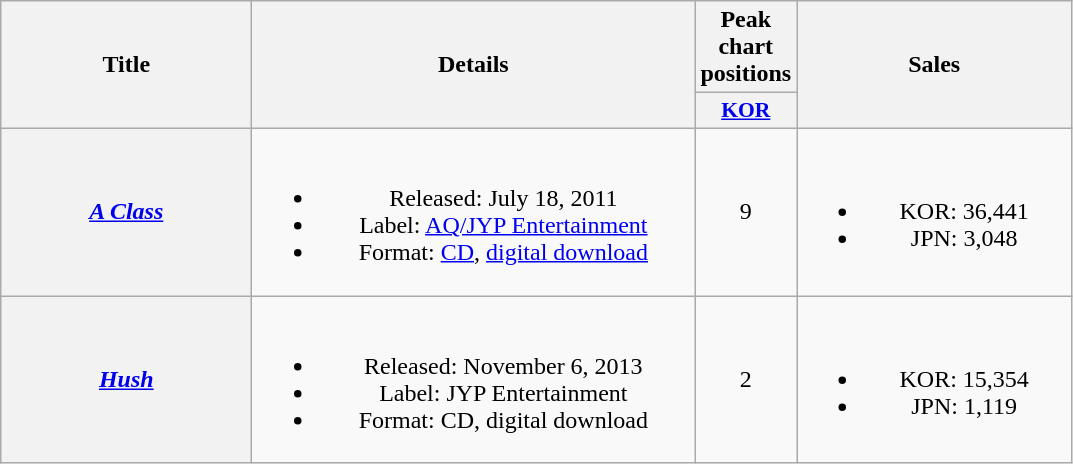<table class="wikitable plainrowheaders" style="text-align:center;">
<tr>
<th scope="col" rowspan="2" style="width:10em;">Title</th>
<th scope="col" rowspan="2" style="width:18em;">Details</th>
<th scope="col" colspan="1">Peak<br>chart<br>positions</th>
<th scope="col" rowspan="2" style="width:11em;">Sales</th>
</tr>
<tr>
<th scope="col" style="width:3em;font-size:90%"><a href='#'>KOR</a><br></th>
</tr>
<tr>
<th scope="row"><em><a href='#'>A Class</a></em></th>
<td><br><ul><li>Released: July 18, 2011</li><li>Label: <a href='#'>AQ/JYP Entertainment</a></li><li>Format: <a href='#'>CD</a>, <a href='#'>digital download</a></li></ul></td>
<td>9</td>
<td><br><ul><li>KOR: 36,441</li><li>JPN: 3,048</li></ul></td>
</tr>
<tr>
<th scope="row"><em><a href='#'>Hush</a></em></th>
<td><br><ul><li>Released: November 6, 2013</li><li>Label: JYP Entertainment</li><li>Format: CD, digital download</li></ul></td>
<td>2</td>
<td><br><ul><li>KOR: 15,354</li><li>JPN: 1,119</li></ul></td>
</tr>
</table>
